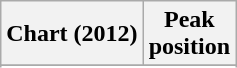<table class="wikitable sortable plainrowheaders">
<tr>
<th scope="col">Chart (2012)</th>
<th scope="col">Peak<br>position</th>
</tr>
<tr>
</tr>
<tr>
</tr>
<tr>
</tr>
<tr>
</tr>
<tr>
</tr>
<tr>
</tr>
<tr>
</tr>
<tr>
</tr>
<tr>
</tr>
<tr>
</tr>
<tr>
</tr>
<tr>
</tr>
<tr>
</tr>
<tr>
</tr>
<tr>
</tr>
<tr>
</tr>
</table>
